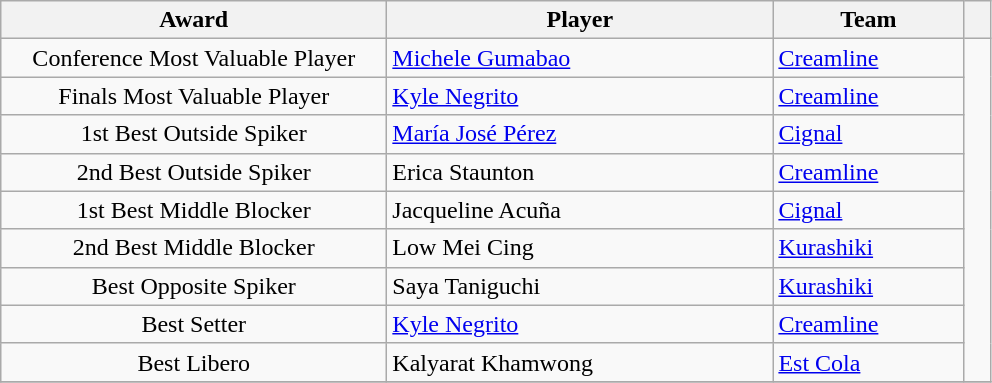<table class="wikitable">
<tr>
<th width=250>Award</th>
<th width=250>Player</th>
<th width=120>Team</th>
<th width=10></th>
</tr>
<tr>
<td style="text-align:center">Conference Most Valuable Player</td>
<td> <a href='#'>Michele Gumabao</a></td>
<td><a href='#'>Creamline</a></td>
<td rowspan="9" style="text-align:center"><br></td>
</tr>
<tr>
<td style="text-align:center">Finals Most Valuable Player</td>
<td> <a href='#'>Kyle Negrito</a></td>
<td><a href='#'>Creamline</a></td>
</tr>
<tr>
<td style="text-align:center">1st Best Outside Spiker</td>
<td> <a href='#'>María José Pérez</a></td>
<td><a href='#'>Cignal</a></td>
</tr>
<tr>
<td style="text-align:center">2nd Best Outside Spiker</td>
<td> Erica Staunton</td>
<td><a href='#'>Creamline</a></td>
</tr>
<tr>
<td style="text-align:center">1st Best Middle Blocker</td>
<td> Jacqueline Acuña</td>
<td><a href='#'>Cignal</a></td>
</tr>
<tr>
<td style="text-align:center">2nd Best Middle Blocker</td>
<td> Low Mei Cing</td>
<td><a href='#'>Kurashiki</a></td>
</tr>
<tr>
<td style="text-align:center">Best Opposite Spiker</td>
<td> Saya Taniguchi</td>
<td><a href='#'>Kurashiki</a></td>
</tr>
<tr>
<td style="text-align:center">Best Setter</td>
<td> <a href='#'>Kyle Negrito</a></td>
<td><a href='#'>Creamline</a></td>
</tr>
<tr>
<td style="text-align:center">Best Libero</td>
<td> Kalyarat Khamwong</td>
<td><a href='#'>Est Cola</a></td>
</tr>
<tr>
</tr>
</table>
